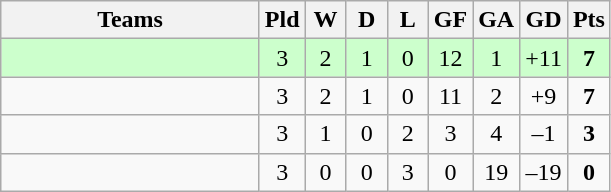<table class="wikitable" style="text-align: center;">
<tr>
<th width=165>Teams</th>
<th width=20>Pld</th>
<th width=20>W</th>
<th width=20>D</th>
<th width=20>L</th>
<th width=20>GF</th>
<th width=20>GA</th>
<th width=20>GD</th>
<th width=20>Pts</th>
</tr>
<tr align=center style="background:#ccffcc;">
<td style="text-align:left;"></td>
<td>3</td>
<td>2</td>
<td>1</td>
<td>0</td>
<td>12</td>
<td>1</td>
<td>+11</td>
<td><strong>7</strong></td>
</tr>
<tr align=center>
<td style="text-align:left;"></td>
<td>3</td>
<td>2</td>
<td>1</td>
<td>0</td>
<td>11</td>
<td>2</td>
<td>+9</td>
<td><strong>7</strong></td>
</tr>
<tr align=center>
<td style="text-align:left;"></td>
<td>3</td>
<td>1</td>
<td>0</td>
<td>2</td>
<td>3</td>
<td>4</td>
<td>–1</td>
<td><strong>3</strong></td>
</tr>
<tr align=center>
<td style="text-align:left;"></td>
<td>3</td>
<td>0</td>
<td>0</td>
<td>3</td>
<td>0</td>
<td>19</td>
<td>–19</td>
<td><strong>0</strong></td>
</tr>
</table>
